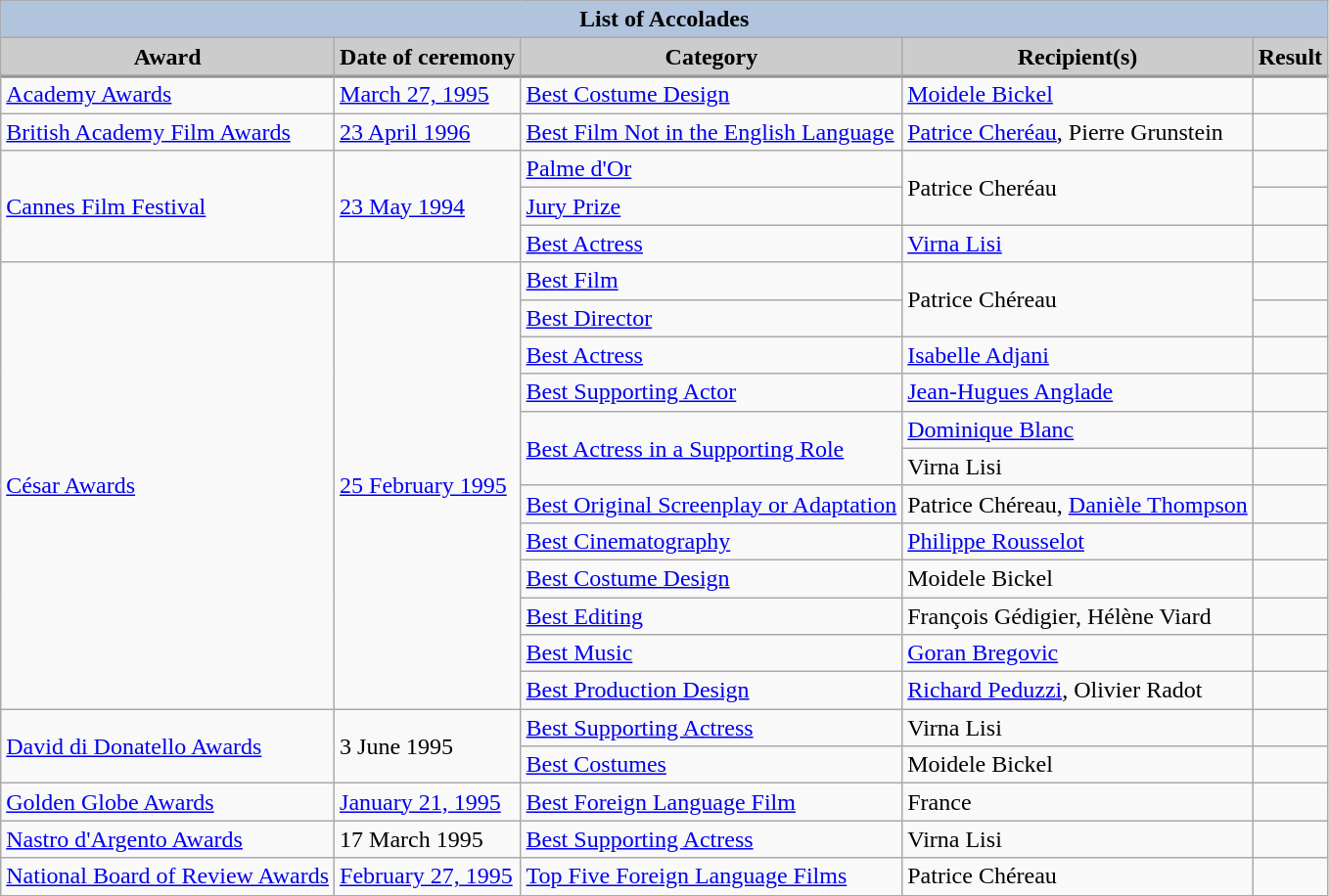<table class="wikitable">
<tr style="text-align:center;">
<th colspan="5" style="background:#B0C4DE;">List of Accolades</th>
</tr>
<tr style="text-align:center;">
<th style="background:#ccc;">Award</th>
<th style="background:#ccc;">Date of ceremony</th>
<th style="background:#ccc;">Category</th>
<th style="background:#ccc;">Recipient(s)</th>
<th style="background:#ccc;">Result</th>
</tr>
<tr style="border-top:2px solid gray;">
</tr>
<tr>
<td><a href='#'>Academy Awards</a></td>
<td><a href='#'>March 27, 1995</a></td>
<td><a href='#'>Best Costume Design</a></td>
<td><a href='#'>Moidele Bickel</a></td>
<td></td>
</tr>
<tr>
<td><a href='#'>British Academy Film Awards</a></td>
<td><a href='#'>23 April 1996</a></td>
<td><a href='#'>Best Film Not in the English Language</a></td>
<td><a href='#'>Patrice Cheréau</a>, Pierre Grunstein</td>
<td></td>
</tr>
<tr>
<td rowspan="3"><a href='#'>Cannes Film Festival</a></td>
<td rowspan="3"><a href='#'>23 May 1994</a></td>
<td><a href='#'>Palme d'Or</a></td>
<td rowspan="2">Patrice Cheréau</td>
<td></td>
</tr>
<tr>
<td><a href='#'>Jury Prize</a></td>
<td></td>
</tr>
<tr>
<td><a href='#'>Best Actress</a></td>
<td><a href='#'>Virna Lisi</a></td>
<td></td>
</tr>
<tr>
<td rowspan="12"><a href='#'>César Awards</a></td>
<td rowspan="12"><a href='#'>25 February 1995</a></td>
<td><a href='#'>Best Film</a></td>
<td rowspan="2">Patrice Chéreau</td>
<td></td>
</tr>
<tr>
<td><a href='#'>Best Director</a></td>
<td></td>
</tr>
<tr>
<td><a href='#'>Best Actress</a></td>
<td><a href='#'>Isabelle Adjani</a></td>
<td></td>
</tr>
<tr>
<td><a href='#'>Best Supporting Actor</a></td>
<td><a href='#'>Jean-Hugues Anglade</a></td>
<td></td>
</tr>
<tr>
<td rowspan="2"><a href='#'>Best Actress in a Supporting Role</a></td>
<td><a href='#'>Dominique Blanc</a></td>
<td></td>
</tr>
<tr>
<td>Virna Lisi</td>
<td></td>
</tr>
<tr>
<td><a href='#'>Best Original Screenplay or Adaptation</a></td>
<td>Patrice Chéreau, <a href='#'>Danièle Thompson</a></td>
<td></td>
</tr>
<tr>
<td><a href='#'>Best Cinematography</a></td>
<td><a href='#'>Philippe Rousselot</a></td>
<td></td>
</tr>
<tr>
<td><a href='#'>Best Costume Design</a></td>
<td>Moidele Bickel</td>
<td></td>
</tr>
<tr>
<td><a href='#'>Best Editing</a></td>
<td>François Gédigier, Hélène Viard</td>
<td></td>
</tr>
<tr>
<td><a href='#'>Best Music</a></td>
<td><a href='#'>Goran Bregovic</a></td>
<td></td>
</tr>
<tr>
<td><a href='#'>Best Production Design</a></td>
<td><a href='#'>Richard Peduzzi</a>, Olivier Radot</td>
<td></td>
</tr>
<tr>
<td rowspan="2"><a href='#'>David di Donatello Awards</a></td>
<td rowspan="2">3 June 1995</td>
<td><a href='#'>Best Supporting Actress</a></td>
<td>Virna Lisi</td>
<td></td>
</tr>
<tr>
<td><a href='#'>Best Costumes</a></td>
<td>Moidele Bickel</td>
<td></td>
</tr>
<tr>
<td><a href='#'>Golden Globe Awards</a></td>
<td><a href='#'>January 21, 1995</a></td>
<td><a href='#'>Best Foreign Language Film</a></td>
<td>France</td>
<td></td>
</tr>
<tr>
<td><a href='#'>Nastro d'Argento Awards</a></td>
<td>17 March 1995</td>
<td><a href='#'>Best Supporting Actress</a></td>
<td>Virna Lisi</td>
<td></td>
</tr>
<tr>
<td><a href='#'>National Board of Review Awards</a></td>
<td><a href='#'>February 27, 1995</a></td>
<td><a href='#'>Top Five Foreign Language Films</a></td>
<td>Patrice Chéreau</td>
<td></td>
</tr>
</table>
